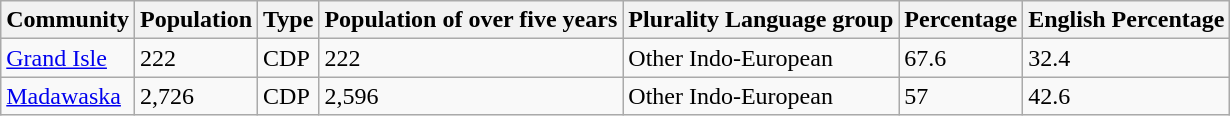<table class="wikitable sortable">
<tr>
<th>Community</th>
<th>Population</th>
<th>Type</th>
<th>Population of over five years</th>
<th>Plurality Language group</th>
<th>Percentage</th>
<th>English Percentage</th>
</tr>
<tr>
<td><a href='#'>Grand Isle</a></td>
<td>222</td>
<td>CDP</td>
<td>222</td>
<td>Other Indo-European</td>
<td>67.6</td>
<td>32.4</td>
</tr>
<tr>
<td><a href='#'>Madawaska</a></td>
<td>2,726</td>
<td>CDP</td>
<td>2,596</td>
<td>Other Indo-European</td>
<td>57</td>
<td>42.6</td>
</tr>
</table>
